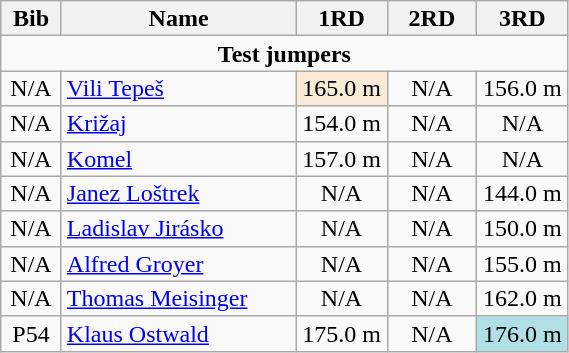<table class="wikitable collapsible autocollapse sortable" style="text-align:center; line-height:16px; width:30%;">
<tr>
<th width=35>Bib</th>
<th width=180>Name</th>
<th width=60>1RD</th>
<th width=60>2RD</th>
<th width=60>3RD</th>
</tr>
<tr>
<td colspan=5 align=center><strong>Test jumpers</strong></td>
</tr>
<tr>
<td>N/A</td>
<td align=left> <a href='#'>Vili Tepeš</a></td>
<td bgcolor=#FAEBD7>165.0 m</td>
<td>N/A</td>
<td>156.0 m</td>
</tr>
<tr>
<td>N/A</td>
<td align=left> <a href='#'>Križaj</a></td>
<td>154.0 m</td>
<td>N/A</td>
<td>N/A</td>
</tr>
<tr>
<td>N/A</td>
<td align=left> <a href='#'>Komel</a></td>
<td>157.0 m</td>
<td>N/A</td>
<td>N/A</td>
</tr>
<tr>
<td>N/A</td>
<td align=left> <a href='#'>Janez Loštrek</a></td>
<td>N/A</td>
<td>N/A</td>
<td>144.0 m</td>
</tr>
<tr>
<td>N/A</td>
<td align=left> <a href='#'>Ladislav Jirásko</a></td>
<td>N/A</td>
<td>N/A</td>
<td>150.0 m</td>
</tr>
<tr>
<td>N/A</td>
<td align=left> <a href='#'>Alfred Groyer</a></td>
<td>N/A</td>
<td>N/A</td>
<td>155.0 m</td>
</tr>
<tr>
<td>N/A</td>
<td align=left> <a href='#'>Thomas Meisinger</a></td>
<td>N/A</td>
<td>N/A</td>
<td>162.0 m</td>
</tr>
<tr>
<td>P54</td>
<td align=left> <a href='#'>Klaus Ostwald</a></td>
<td>175.0 m</td>
<td>N/A</td>
<td bgcolor=#B0E0E6>176.0 m</td>
</tr>
</table>
